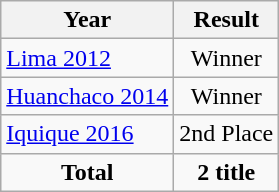<table class="wikitable" style="text-align: center;">
<tr>
<th>Year</th>
<th>Result</th>
</tr>
<tr>
<td style="text-align:left;"> <a href='#'>Lima 2012</a></td>
<td>Winner</td>
</tr>
<tr>
<td style="text-align:left;"> <a href='#'>Huanchaco 2014</a></td>
<td>Winner</td>
</tr>
<tr>
<td style="text-align:left;"> <a href='#'>Iquique 2016</a></td>
<td>2nd Place</td>
</tr>
<tr>
<td><strong>Total</strong></td>
<td><strong>2 title</strong></td>
</tr>
</table>
